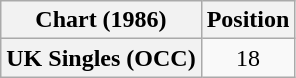<table class="wikitable plainrowheaders" style="text-align:center">
<tr>
<th>Chart (1986)</th>
<th>Position</th>
</tr>
<tr>
<th scope="row">UK Singles (OCC)</th>
<td>18</td>
</tr>
</table>
